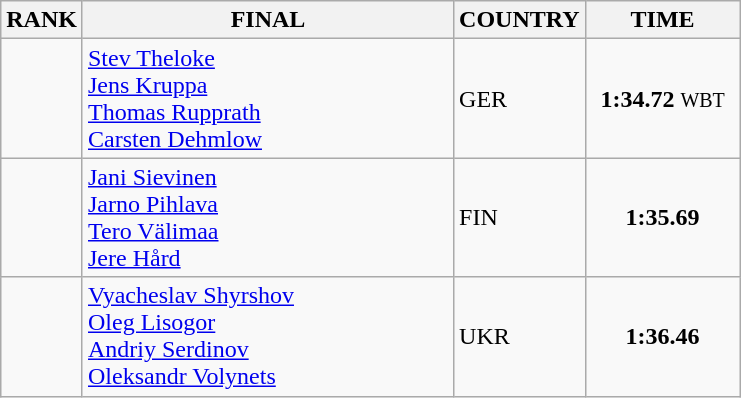<table class="wikitable">
<tr>
<th>RANK</th>
<th align="left" style="width: 15em">FINAL</th>
<th>COUNTRY</th>
<th style="width: 6em">TIME</th>
</tr>
<tr>
<td align="center"></td>
<td><a href='#'>Stev Theloke</a><br><a href='#'>Jens Kruppa</a><br><a href='#'>Thomas Rupprath</a><br><a href='#'>Carsten Dehmlow</a></td>
<td> GER</td>
<td align="center"><strong>1:34.72</strong> <small>WBT</small></td>
</tr>
<tr>
<td align="center"></td>
<td><a href='#'>Jani Sievinen</a><br><a href='#'>Jarno Pihlava</a><br><a href='#'>Tero Välimaa</a><br><a href='#'>Jere Hård</a></td>
<td> FIN</td>
<td align="center"><strong>1:35.69</strong></td>
</tr>
<tr>
<td align="center"></td>
<td><a href='#'>Vyacheslav Shyrshov</a><br><a href='#'>Oleg Lisogor</a><br><a href='#'>Andriy Serdinov</a><br><a href='#'>Oleksandr Volynets</a></td>
<td> UKR</td>
<td align="center"><strong>1:36.46</strong></td>
</tr>
</table>
